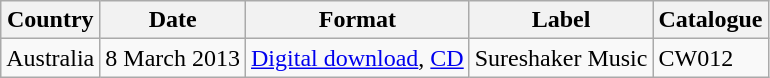<table class="wikitable">
<tr>
<th>Country</th>
<th>Date</th>
<th>Format</th>
<th>Label</th>
<th>Catalogue</th>
</tr>
<tr>
<td>Australia</td>
<td>8 March 2013</td>
<td><a href='#'>Digital download</a>, <a href='#'>CD</a></td>
<td>Sureshaker Music</td>
<td>CW012</td>
</tr>
</table>
